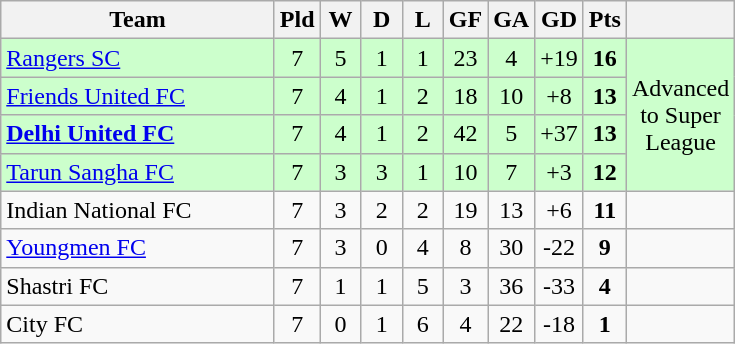<table class="wikitable" style="text-align: center;">
<tr>
<th width="175">Team</th>
<th width="20">Pld</th>
<th width="20">W</th>
<th width="20">D</th>
<th width="20">L</th>
<th width="20">GF</th>
<th width="20">GA</th>
<th width="20">GD</th>
<th width="20">Pts</th>
<th width="20"></th>
</tr>
<tr bgcolor="#ccffcc">
<td align="left"><a href='#'>Rangers SC</a></td>
<td>7</td>
<td>5</td>
<td>1</td>
<td>1</td>
<td>23</td>
<td>4</td>
<td>+19</td>
<td><strong>16</strong></td>
<td rowspan="4">Advanced to Super League</td>
</tr>
<tr bgcolor="#ccffcc">
<td align="left"><a href='#'>Friends United FC</a></td>
<td>7</td>
<td>4</td>
<td>1</td>
<td>2</td>
<td>18</td>
<td>10</td>
<td>+8</td>
<td><strong>13</strong></td>
</tr>
<tr bgcolor="#ccffcc">
<td align="left"><strong><a href='#'>Delhi United FC</a></strong></td>
<td>7</td>
<td>4</td>
<td>1</td>
<td>2</td>
<td>42</td>
<td>5</td>
<td>+37</td>
<td><strong>13</strong></td>
</tr>
<tr bgcolor="#ccffcc">
<td align="left"><a href='#'>Tarun Sangha FC</a></td>
<td>7</td>
<td>3</td>
<td>3</td>
<td>1</td>
<td>10</td>
<td>7</td>
<td>+3</td>
<td><strong>12</strong></td>
</tr>
<tr>
<td align="left">Indian National FC</td>
<td>7</td>
<td>3</td>
<td>2</td>
<td>2</td>
<td>19</td>
<td>13</td>
<td>+6</td>
<td><strong>11</strong></td>
<td></td>
</tr>
<tr>
<td align="left"><a href='#'>Youngmen FC</a></td>
<td>7</td>
<td>3</td>
<td>0</td>
<td>4</td>
<td>8</td>
<td>30</td>
<td>-22</td>
<td><strong>9</strong></td>
<td></td>
</tr>
<tr>
<td align="left">Shastri FC</td>
<td>7</td>
<td>1</td>
<td>1</td>
<td>5</td>
<td>3</td>
<td>36</td>
<td>-33</td>
<td><strong>4</strong></td>
<td></td>
</tr>
<tr>
<td align="left">City FC</td>
<td>7</td>
<td>0</td>
<td>1</td>
<td>6</td>
<td>4</td>
<td>22</td>
<td>-18</td>
<td><strong>1</strong></td>
<td></td>
</tr>
</table>
